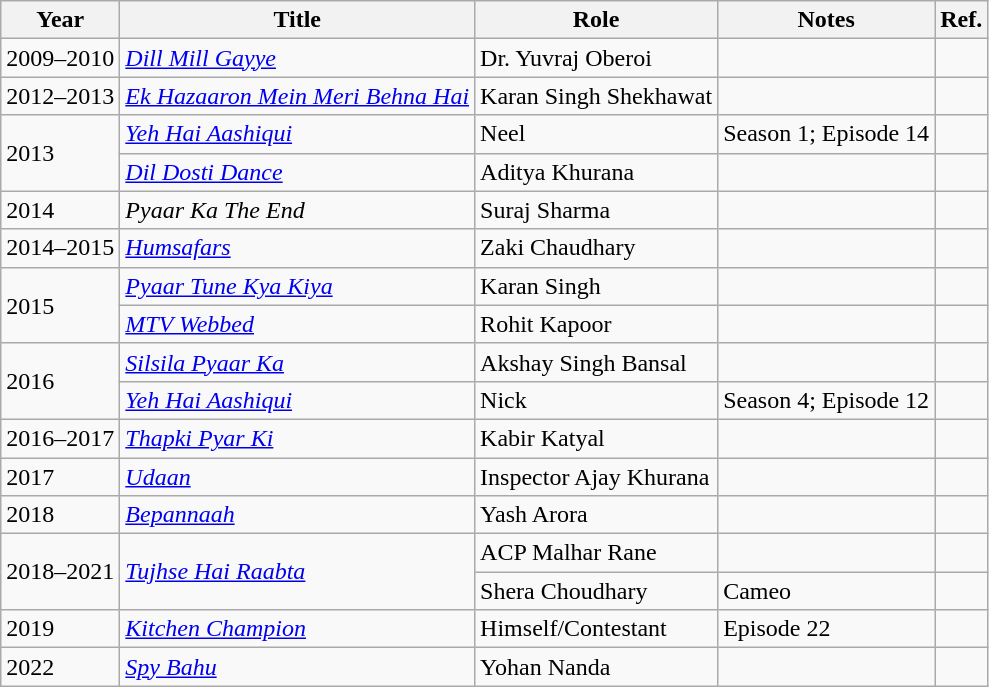<table class="wikitable">
<tr>
<th>Year</th>
<th>Title</th>
<th>Role</th>
<th>Notes</th>
<th>Ref.</th>
</tr>
<tr>
<td>2009–2010</td>
<td><em><a href='#'>Dill Mill Gayye</a></em></td>
<td>Dr. Yuvraj Oberoi</td>
<td></td>
<td></td>
</tr>
<tr>
<td>2012–2013</td>
<td><em><a href='#'>Ek Hazaaron Mein Meri Behna Hai</a></em></td>
<td>Karan Singh Shekhawat</td>
<td></td>
<td></td>
</tr>
<tr>
<td rowspan="2">2013</td>
<td><em><a href='#'>Yeh Hai Aashiqui</a></em></td>
<td>Neel</td>
<td>Season 1; Episode 14</td>
<td></td>
</tr>
<tr>
<td><em><a href='#'>Dil Dosti Dance</a></em></td>
<td>Aditya Khurana</td>
<td></td>
<td></td>
</tr>
<tr>
<td>2014</td>
<td><em>Pyaar Ka The End</em></td>
<td>Suraj Sharma</td>
<td></td>
<td></td>
</tr>
<tr>
<td>2014–2015</td>
<td><em><a href='#'>Humsafars</a></em></td>
<td>Zaki Chaudhary</td>
<td></td>
<td></td>
</tr>
<tr>
<td rowspan="2">2015</td>
<td><em><a href='#'>Pyaar Tune Kya Kiya</a></em></td>
<td>Karan Singh</td>
<td></td>
<td></td>
</tr>
<tr>
<td><em><a href='#'>MTV Webbed</a></em></td>
<td>Rohit Kapoor</td>
<td></td>
<td style="text-align:center;"></td>
</tr>
<tr>
<td rowspan="2">2016</td>
<td><em><a href='#'>Silsila Pyaar Ka</a></em></td>
<td>Akshay Singh Bansal</td>
<td></td>
<td></td>
</tr>
<tr>
<td><em><a href='#'>Yeh Hai Aashiqui</a></em></td>
<td>Nick</td>
<td>Season 4; Episode 12</td>
<td style="text-align:center;"></td>
</tr>
<tr>
<td>2016–2017</td>
<td><em><a href='#'>Thapki Pyar Ki</a></em></td>
<td>Kabir Katyal</td>
<td></td>
<td></td>
</tr>
<tr>
<td>2017</td>
<td><em><a href='#'>Udaan</a></em></td>
<td>Inspector Ajay Khurana</td>
<td></td>
<td></td>
</tr>
<tr>
<td>2018</td>
<td><em><a href='#'>Bepannaah</a></em></td>
<td>Yash Arora</td>
<td></td>
<td></td>
</tr>
<tr>
<td rowspan="2">2018–2021</td>
<td rowspan="2"><em><a href='#'>Tujhse Hai Raabta</a></em></td>
<td>ACP Malhar Rane</td>
<td></td>
<td></td>
</tr>
<tr>
<td>Shera Choudhary</td>
<td>Cameo</td>
<td></td>
</tr>
<tr>
<td>2019</td>
<td><em><a href='#'>Kitchen Champion</a></em></td>
<td>Himself/Contestant</td>
<td>Episode 22</td>
<td></td>
</tr>
<tr>
<td>2022</td>
<td><em><a href='#'>Spy Bahu</a></em></td>
<td>Yohan Nanda</td>
<td></td>
<td></td>
</tr>
</table>
